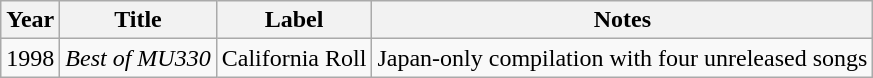<table class="wikitable">
<tr>
<th><strong>Year</strong></th>
<th><strong>Title</strong></th>
<th><strong>Label</strong></th>
<th><strong>Notes</strong></th>
</tr>
<tr>
<td>1998</td>
<td><em>Best of MU330</em></td>
<td>California Roll</td>
<td>Japan-only compilation with four unreleased songs</td>
</tr>
</table>
